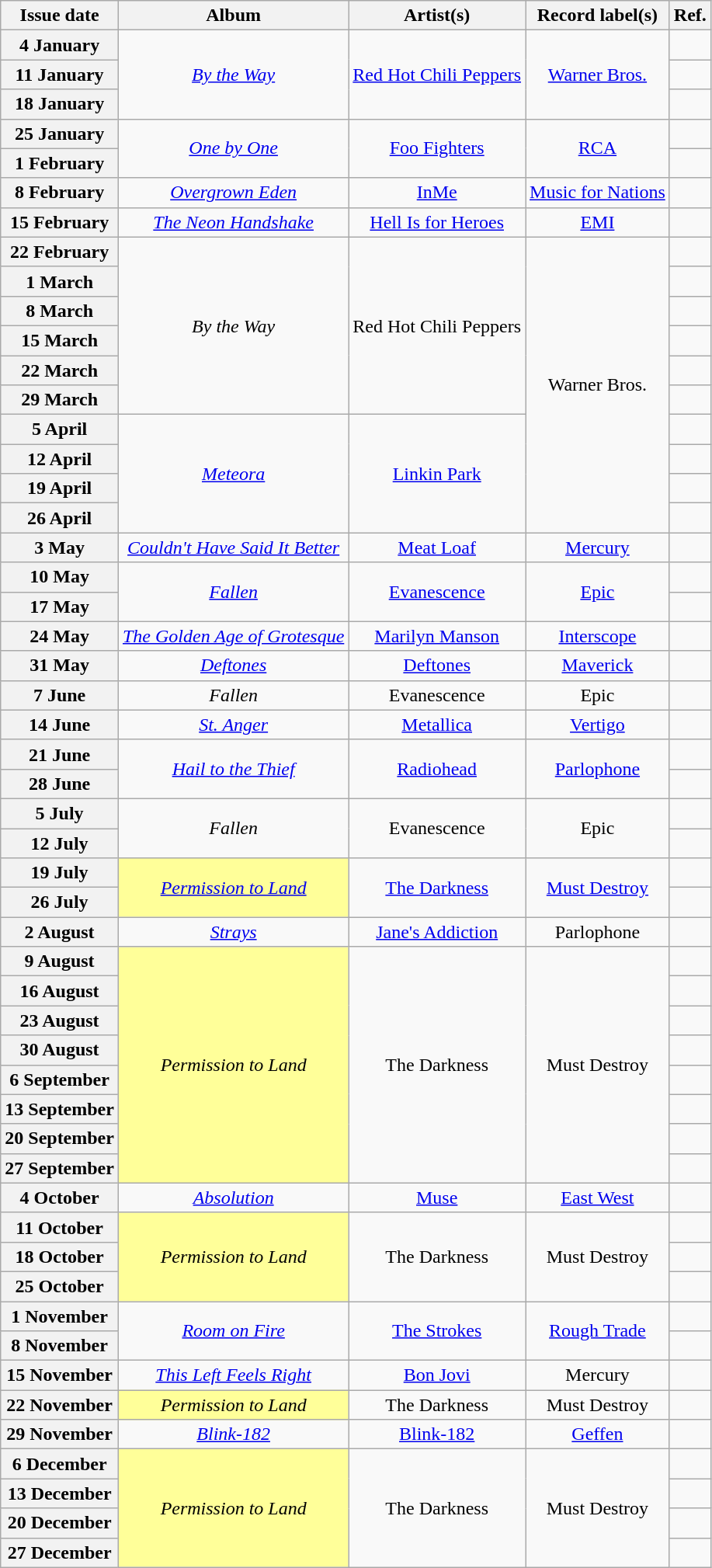<table class="wikitable plainrowheaders" style="text-align:center">
<tr>
<th scope="col">Issue date</th>
<th scope="col">Album</th>
<th scope="col">Artist(s)</th>
<th scope="col">Record label(s)</th>
<th scope="col">Ref.</th>
</tr>
<tr>
<th scope="row">4 January</th>
<td rowspan="3"><em><a href='#'>By the Way</a></em></td>
<td rowspan="3"><a href='#'>Red Hot Chili Peppers</a></td>
<td rowspan="3"><a href='#'>Warner Bros.</a></td>
<td></td>
</tr>
<tr>
<th scope="row">11 January</th>
<td></td>
</tr>
<tr>
<th scope="row">18 January</th>
<td></td>
</tr>
<tr>
<th scope="row">25 January</th>
<td rowspan="2"><em><a href='#'>One by One</a></em></td>
<td rowspan="2"><a href='#'>Foo Fighters</a></td>
<td rowspan="2"><a href='#'>RCA</a></td>
<td></td>
</tr>
<tr>
<th scope="row">1 February</th>
<td></td>
</tr>
<tr>
<th scope="row">8 February</th>
<td><em><a href='#'>Overgrown Eden</a></em></td>
<td><a href='#'>InMe</a></td>
<td><a href='#'>Music for Nations</a></td>
<td></td>
</tr>
<tr>
<th scope="row">15 February</th>
<td><em><a href='#'>The Neon Handshake</a></em></td>
<td><a href='#'>Hell Is for Heroes</a></td>
<td><a href='#'>EMI</a></td>
<td></td>
</tr>
<tr>
<th scope="row">22 February</th>
<td rowspan="6"><em>By the Way</em></td>
<td rowspan="6">Red Hot Chili Peppers</td>
<td rowspan="10">Warner Bros.</td>
<td></td>
</tr>
<tr>
<th scope="row">1 March</th>
<td></td>
</tr>
<tr>
<th scope="row">8 March</th>
<td></td>
</tr>
<tr>
<th scope="row">15 March</th>
<td></td>
</tr>
<tr>
<th scope="row">22 March</th>
<td></td>
</tr>
<tr>
<th scope="row">29 March</th>
<td></td>
</tr>
<tr>
<th scope="row">5 April</th>
<td rowspan="4"><em><a href='#'>Meteora</a></em></td>
<td rowspan="4"><a href='#'>Linkin Park</a></td>
<td></td>
</tr>
<tr>
<th scope="row">12 April</th>
<td></td>
</tr>
<tr>
<th scope="row">19 April</th>
<td></td>
</tr>
<tr>
<th scope="row">26 April</th>
<td></td>
</tr>
<tr>
<th scope="row">3 May</th>
<td><em><a href='#'>Couldn't Have Said It Better</a></em></td>
<td><a href='#'>Meat Loaf</a></td>
<td><a href='#'>Mercury</a></td>
<td></td>
</tr>
<tr>
<th scope="row">10 May</th>
<td rowspan="2"><em><a href='#'>Fallen</a></em></td>
<td rowspan="2"><a href='#'>Evanescence</a></td>
<td rowspan="2"><a href='#'>Epic</a></td>
<td></td>
</tr>
<tr>
<th scope="row">17 May</th>
<td></td>
</tr>
<tr>
<th scope="row">24 May</th>
<td><em><a href='#'>The Golden Age of Grotesque</a></em></td>
<td><a href='#'>Marilyn Manson</a></td>
<td><a href='#'>Interscope</a></td>
<td></td>
</tr>
<tr>
<th scope="row">31 May</th>
<td><em><a href='#'>Deftones</a></em></td>
<td><a href='#'>Deftones</a></td>
<td><a href='#'>Maverick</a></td>
<td></td>
</tr>
<tr>
<th scope="row">7 June</th>
<td><em>Fallen</em></td>
<td>Evanescence</td>
<td>Epic</td>
<td></td>
</tr>
<tr>
<th scope="row">14 June</th>
<td><em><a href='#'>St. Anger</a></em></td>
<td><a href='#'>Metallica</a></td>
<td><a href='#'>Vertigo</a></td>
<td></td>
</tr>
<tr>
<th scope="row">21 June</th>
<td rowspan="2"><em><a href='#'>Hail to the Thief</a></em></td>
<td rowspan="2"><a href='#'>Radiohead</a></td>
<td rowspan="2"><a href='#'>Parlophone</a></td>
<td></td>
</tr>
<tr>
<th scope="row">28 June</th>
<td></td>
</tr>
<tr>
<th scope="row">5 July</th>
<td rowspan="2"><em>Fallen</em></td>
<td rowspan="2">Evanescence</td>
<td rowspan="2">Epic</td>
<td></td>
</tr>
<tr>
<th scope="row">12 July</th>
<td></td>
</tr>
<tr>
<th scope="row">19 July</th>
<td rowspan="2" style="background-color:#FFFF99"><em><a href='#'>Permission to Land</a></em> </td>
<td rowspan="2"><a href='#'>The Darkness</a></td>
<td rowspan="2"><a href='#'>Must Destroy</a></td>
<td></td>
</tr>
<tr>
<th scope="row">26 July</th>
<td></td>
</tr>
<tr>
<th scope="row">2 August</th>
<td><em><a href='#'>Strays</a></em></td>
<td><a href='#'>Jane's Addiction</a></td>
<td>Parlophone</td>
<td></td>
</tr>
<tr>
<th scope="row">9 August</th>
<td rowspan="8" style="background-color:#FFFF99"><em>Permission to Land</em> </td>
<td rowspan="8">The Darkness</td>
<td rowspan="8">Must Destroy</td>
<td></td>
</tr>
<tr>
<th scope="row">16 August</th>
<td></td>
</tr>
<tr>
<th scope="row">23 August</th>
<td></td>
</tr>
<tr>
<th scope="row">30 August</th>
<td></td>
</tr>
<tr>
<th scope="row">6 September</th>
<td></td>
</tr>
<tr>
<th scope="row">13 September</th>
<td></td>
</tr>
<tr>
<th scope="row">20 September</th>
<td></td>
</tr>
<tr>
<th scope="row">27 September</th>
<td></td>
</tr>
<tr>
<th scope="row">4 October</th>
<td><em><a href='#'>Absolution</a></em></td>
<td><a href='#'>Muse</a></td>
<td><a href='#'>East West</a></td>
<td></td>
</tr>
<tr>
<th scope="row">11 October</th>
<td rowspan="3" style="background-color:#FFFF99"><em>Permission to Land</em> </td>
<td rowspan="3">The Darkness</td>
<td rowspan="3">Must Destroy</td>
<td></td>
</tr>
<tr>
<th scope="row">18 October</th>
<td></td>
</tr>
<tr>
<th scope="row">25 October</th>
<td></td>
</tr>
<tr>
<th scope="row">1 November</th>
<td rowspan="2"><em><a href='#'>Room on Fire</a></em></td>
<td rowspan="2"><a href='#'>The Strokes</a></td>
<td rowspan="2"><a href='#'>Rough Trade</a></td>
<td></td>
</tr>
<tr>
<th scope="row">8 November</th>
<td></td>
</tr>
<tr>
<th scope="row">15 November</th>
<td><em><a href='#'>This Left Feels Right</a></em></td>
<td><a href='#'>Bon Jovi</a></td>
<td>Mercury</td>
<td></td>
</tr>
<tr>
<th scope="row">22 November</th>
<td style="background-color:#FFFF99"><em>Permission to Land</em> </td>
<td>The Darkness</td>
<td>Must Destroy</td>
<td></td>
</tr>
<tr>
<th scope="row">29 November</th>
<td><em><a href='#'>Blink-182</a></em></td>
<td><a href='#'>Blink-182</a></td>
<td><a href='#'>Geffen</a></td>
<td></td>
</tr>
<tr>
<th scope="row">6 December</th>
<td rowspan="4" style="background-color:#FFFF99"><em>Permission to Land</em> </td>
<td rowspan="4">The Darkness</td>
<td rowspan="4">Must Destroy</td>
<td></td>
</tr>
<tr>
<th scope="row">13 December</th>
<td></td>
</tr>
<tr>
<th scope="row">20 December</th>
<td></td>
</tr>
<tr>
<th scope="row">27 December</th>
<td></td>
</tr>
</table>
